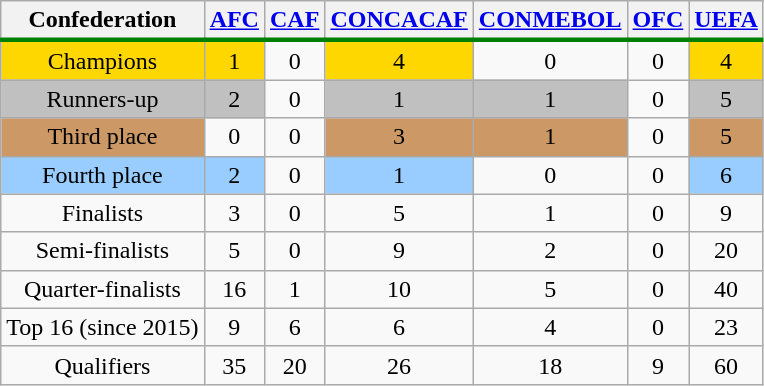<table class="wikitable" style="text-align:center">
<tr>
<th scope="row">Confederation</th>
<th scope="col"><a href='#'>AFC</a></th>
<th scope="col"><a href='#'>CAF</a></th>
<th scope="col"><a href='#'>CONCACAF</a></th>
<th scope="col"><a href='#'>CONMEBOL</a></th>
<th scope="col"><a href='#'>OFC</a></th>
<th scope="col"><a href='#'>UEFA</a></th>
</tr>
<tr style="border-top:3px solid green">
<td style="background: gold">Champions</td>
<td style="background: gold">1</td>
<td>0</td>
<td style="background: gold">4</td>
<td>0</td>
<td>0</td>
<td style="background: gold">4</td>
</tr>
<tr>
<td style="background: #C0C0C0">Runners-up</td>
<td style="background: #C0C0C0">2</td>
<td>0</td>
<td style="background: #C0C0C0">1</td>
<td style="background: #C0C0C0">1</td>
<td>0</td>
<td style="background: #C0C0C0">5</td>
</tr>
<tr>
<td style="background: #CC9966">Third place</td>
<td>0</td>
<td>0</td>
<td style="background: #CC9966">3</td>
<td style="background: #CC9966">1</td>
<td>0</td>
<td style="background: #CC9966">5</td>
</tr>
<tr>
<td style="background: #9ACDFF">Fourth place</td>
<td style="background: #9ACDFF">2</td>
<td>0</td>
<td style="background: #9ACDFF">1</td>
<td>0</td>
<td>0</td>
<td style="background: #9ACDFF">6</td>
</tr>
<tr>
<td>Finalists</td>
<td>3</td>
<td>0</td>
<td>5</td>
<td>1</td>
<td>0</td>
<td>9</td>
</tr>
<tr>
<td>Semi-finalists</td>
<td>5</td>
<td>0</td>
<td>9</td>
<td>2</td>
<td>0</td>
<td>20</td>
</tr>
<tr>
<td>Quarter-finalists</td>
<td>16</td>
<td>1</td>
<td>10</td>
<td>5</td>
<td>0</td>
<td>40</td>
</tr>
<tr>
<td>Top 16 (since 2015)</td>
<td>9</td>
<td>6</td>
<td>6</td>
<td>4</td>
<td>0</td>
<td>23</td>
</tr>
<tr>
<td>Qualifiers</td>
<td>35</td>
<td>20</td>
<td>26</td>
<td>18</td>
<td>9</td>
<td>60</td>
</tr>
</table>
